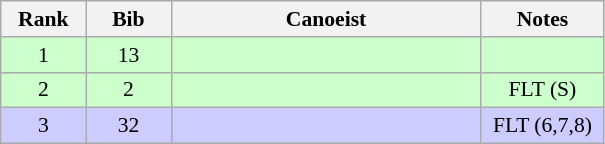<table class="wikitable" style="font-size:90%; text-align:center">
<tr>
<th width="50">Rank</th>
<th width="50">Bib</th>
<th width="200">Canoeist</th>
<th width="75">Notes</th>
</tr>
<tr bgcolor="#CCFFCC">
<td>1</td>
<td>13</td>
<td align="left"></td>
<td></td>
</tr>
<tr bgcolor="#CCFFCC">
<td>2</td>
<td>2</td>
<td align="left"></td>
<td>FLT (S)</td>
</tr>
<tr bgcolor="#CCCCFF">
<td>3</td>
<td>32</td>
<td align="left"></td>
<td>FLT (6,7,8)</td>
</tr>
</table>
